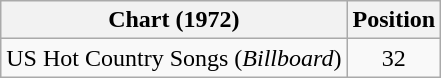<table class="wikitable">
<tr>
<th>Chart (1972)</th>
<th>Position</th>
</tr>
<tr>
<td>US Hot Country Songs (<em>Billboard</em>)</td>
<td align="center">32</td>
</tr>
</table>
